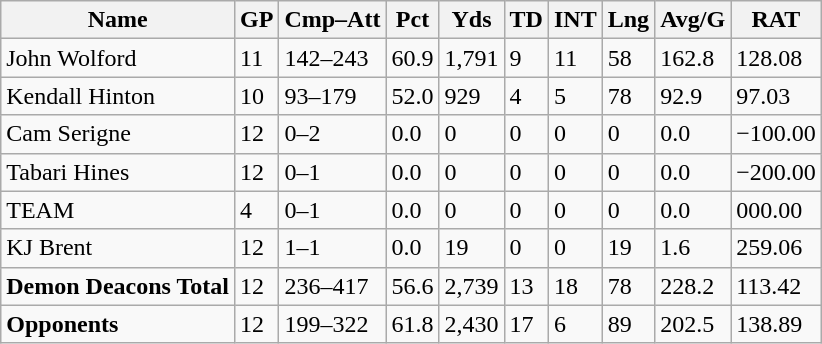<table class="wikitable" style="white-space:nowrap;">
<tr>
<th>Name</th>
<th>GP</th>
<th>Cmp–Att</th>
<th>Pct</th>
<th>Yds</th>
<th>TD</th>
<th>INT</th>
<th>Lng</th>
<th>Avg/G</th>
<th>RAT</th>
</tr>
<tr>
<td>John Wolford</td>
<td>11</td>
<td>142–243</td>
<td>60.9</td>
<td>1,791</td>
<td>9</td>
<td>11</td>
<td>58</td>
<td>162.8</td>
<td>128.08</td>
</tr>
<tr>
<td>Kendall Hinton</td>
<td>10</td>
<td>93–179</td>
<td>52.0</td>
<td>929</td>
<td>4</td>
<td>5</td>
<td>78</td>
<td>92.9</td>
<td>97.03</td>
</tr>
<tr>
<td>Cam Serigne</td>
<td>12</td>
<td>0–2</td>
<td>0.0</td>
<td>0</td>
<td>0</td>
<td>0</td>
<td>0</td>
<td>0.0</td>
<td>−100.00</td>
</tr>
<tr>
<td>Tabari Hines</td>
<td>12</td>
<td>0–1</td>
<td>0.0</td>
<td>0</td>
<td>0</td>
<td>0</td>
<td>0</td>
<td>0.0</td>
<td>−200.00</td>
</tr>
<tr>
<td>TEAM</td>
<td>4</td>
<td>0–1</td>
<td>0.0</td>
<td>0</td>
<td>0</td>
<td>0</td>
<td>0</td>
<td>0.0</td>
<td>000.00</td>
</tr>
<tr>
<td>KJ Brent</td>
<td>12</td>
<td>1–1</td>
<td>0.0</td>
<td>19</td>
<td>0</td>
<td>0</td>
<td>19</td>
<td>1.6</td>
<td>259.06</td>
</tr>
<tr>
<td><strong>Demon Deacons Total</strong></td>
<td>12</td>
<td>236–417</td>
<td>56.6</td>
<td>2,739</td>
<td>13</td>
<td>18</td>
<td>78</td>
<td>228.2</td>
<td>113.42</td>
</tr>
<tr>
<td><strong>Opponents</strong></td>
<td>12</td>
<td>199–322</td>
<td>61.8</td>
<td>2,430</td>
<td>17</td>
<td>6</td>
<td>89</td>
<td>202.5</td>
<td>138.89</td>
</tr>
</table>
